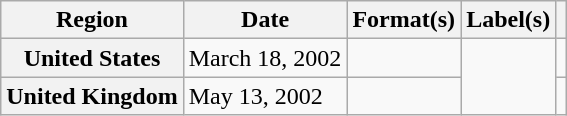<table class="wikitable plainrowheaders">
<tr>
<th scope="col">Region</th>
<th scope="col">Date</th>
<th scope="col">Format(s)</th>
<th scope="col">Label(s)</th>
<th scope="col"></th>
</tr>
<tr>
<th scope="row">United States</th>
<td>March 18, 2002</td>
<td></td>
<td rowspan="2"></td>
<td></td>
</tr>
<tr>
<th scope="row">United Kingdom</th>
<td>May 13, 2002</td>
<td></td>
<td></td>
</tr>
</table>
